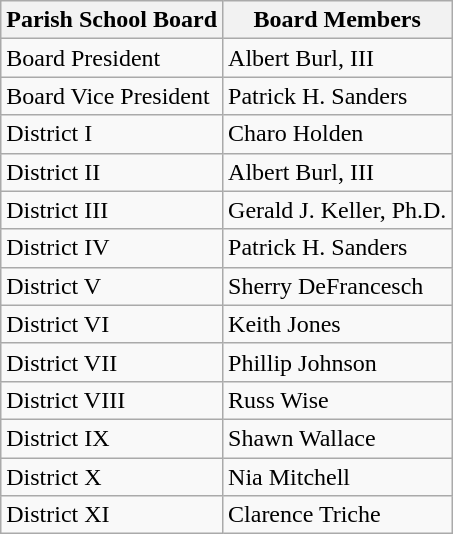<table class="wikitable">
<tr>
<th>Parish School Board</th>
<th>Board Members</th>
</tr>
<tr>
<td>Board President</td>
<td>Albert Burl, III</td>
</tr>
<tr>
<td>Board Vice President</td>
<td>Patrick H. Sanders</td>
</tr>
<tr>
<td>District I</td>
<td>Charo Holden</td>
</tr>
<tr>
<td>District II</td>
<td>Albert Burl, III</td>
</tr>
<tr>
<td>District III</td>
<td>Gerald J. Keller, Ph.D.</td>
</tr>
<tr>
<td>District IV</td>
<td>Patrick H. Sanders</td>
</tr>
<tr>
<td>District V</td>
<td>Sherry DeFrancesch</td>
</tr>
<tr>
<td>District VI</td>
<td>Keith Jones</td>
</tr>
<tr>
<td>District VII</td>
<td>Phillip Johnson</td>
</tr>
<tr>
<td>District VIII</td>
<td>Russ Wise</td>
</tr>
<tr>
<td>District IX</td>
<td>Shawn Wallace</td>
</tr>
<tr>
<td>District X</td>
<td>Nia Mitchell</td>
</tr>
<tr>
<td>District XI</td>
<td>Clarence Triche</td>
</tr>
</table>
